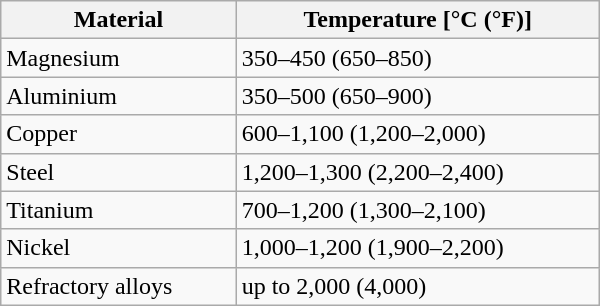<table class="wikitable" style="width:400px">
<tr>
<th>Material</th>
<th>Temperature [°C (°F)]</th>
</tr>
<tr>
<td>Magnesium</td>
<td>350–450 (650–850)</td>
</tr>
<tr>
<td>Aluminium</td>
<td>350–500 (650–900)</td>
</tr>
<tr>
<td>Copper</td>
<td>600–1,100 (1,200–2,000)</td>
</tr>
<tr>
<td>Steel</td>
<td>1,200–1,300 (2,200–2,400)</td>
</tr>
<tr>
<td>Titanium</td>
<td>700–1,200 (1,300–2,100)</td>
</tr>
<tr>
<td>Nickel</td>
<td>1,000–1,200 (1,900–2,200)</td>
</tr>
<tr>
<td>Refractory alloys</td>
<td>up to 2,000 (4,000)</td>
</tr>
</table>
